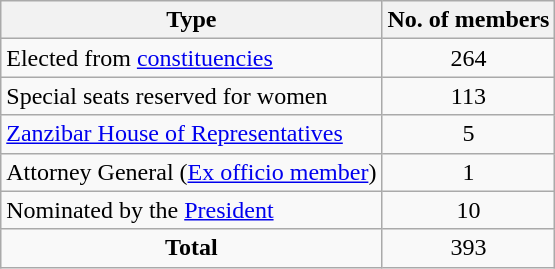<table class="wikitable">
<tr>
<th>Type</th>
<th>No. of members</th>
</tr>
<tr>
<td>Elected from <a href='#'>constituencies</a></td>
<td align=center>264</td>
</tr>
<tr>
<td>Special seats reserved for women</td>
<td align=center>113</td>
</tr>
<tr>
<td><a href='#'>Zanzibar House of Representatives</a></td>
<td align=center>5</td>
</tr>
<tr>
<td>Attorney General (<a href='#'>Ex officio member</a>)</td>
<td align=center>1</td>
</tr>
<tr>
<td>Nominated by the <a href='#'>President</a></td>
<td align=center>10</td>
</tr>
<tr>
<td align=center><strong>Total</strong></td>
<td align=center>393</td>
</tr>
</table>
